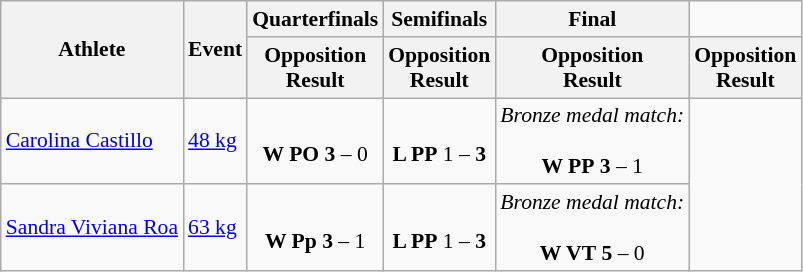<table class="wikitable" border="1" style="font-size:90%">
<tr>
<th rowspan=2>Athlete</th>
<th rowspan=2>Event</th>
<th>Quarterfinals</th>
<th>Semifinals</th>
<th>Final</th>
</tr>
<tr>
<th>Opposition<br>Result</th>
<th>Opposition<br>Result</th>
<th>Opposition<br>Result</th>
<th>Opposition<br>Result</th>
</tr>
<tr>
<td><a href='#'>Carolina Castillo</a></td>
<td><a href='#'>48 kg</a></td>
<td align=center><br><strong>W PO</strong> <strong>3</strong> – 0</td>
<td align=center><br><strong>L PP</strong> 1 – <strong>3</strong></td>
<td align=center><em>Bronze medal match:</em><br><br><strong>W PP</strong> <strong>3</strong> – 1<br></td>
</tr>
<tr>
<td><a href='#'>Sandra Viviana Roa</a></td>
<td><a href='#'>63 kg</a></td>
<td align=center><br><strong>W Pp</strong> <strong>3</strong> – 1</td>
<td align=center><br><strong>L PP</strong> 1 – <strong>3</strong></td>
<td align=center><em>Bronze medal match:</em><br><br><strong>W VT</strong> <strong>5</strong> – 0<br></td>
</tr>
</table>
